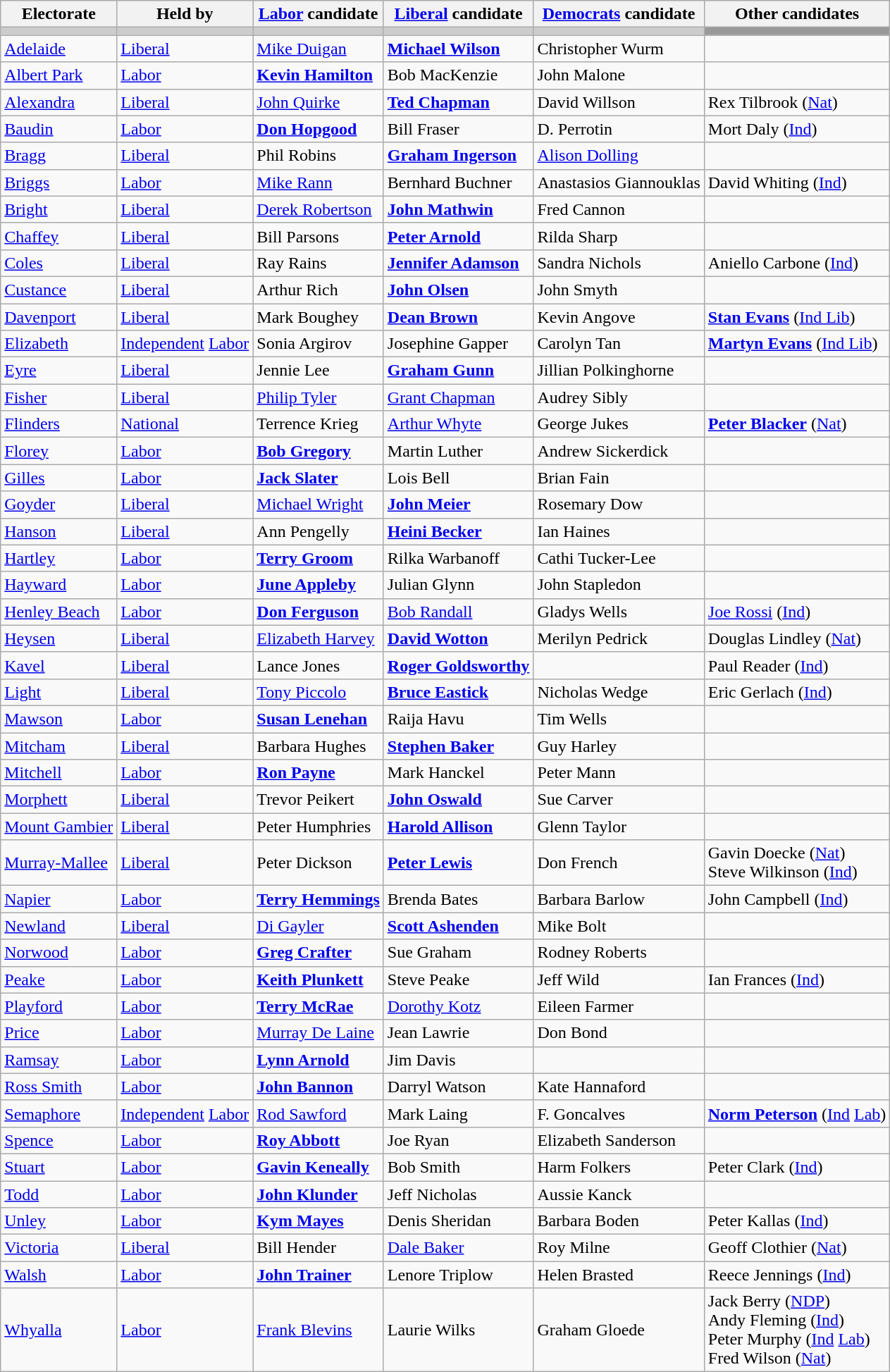<table class="wikitable">
<tr>
<th>Electorate</th>
<th>Held by</th>
<th><a href='#'>Labor</a> candidate</th>
<th><a href='#'>Liberal</a> candidate</th>
<th><a href='#'>Democrats</a> candidate</th>
<th>Other candidates</th>
</tr>
<tr bgcolor="#cccccc">
<td></td>
<td></td>
<td></td>
<td></td>
<td></td>
<td bgcolor="#999999"></td>
</tr>
<tr>
<td><a href='#'>Adelaide</a></td>
<td><a href='#'>Liberal</a></td>
<td><a href='#'>Mike Duigan</a></td>
<td><strong><a href='#'>Michael Wilson</a></strong></td>
<td>Christopher Wurm</td>
<td></td>
</tr>
<tr>
<td><a href='#'>Albert Park</a></td>
<td><a href='#'>Labor</a></td>
<td><strong><a href='#'>Kevin Hamilton</a></strong></td>
<td>Bob MacKenzie</td>
<td>John Malone</td>
<td></td>
</tr>
<tr>
<td><a href='#'>Alexandra</a></td>
<td><a href='#'>Liberal</a></td>
<td><a href='#'>John Quirke</a></td>
<td><strong><a href='#'>Ted Chapman</a></strong></td>
<td>David Willson</td>
<td>Rex Tilbrook (<a href='#'>Nat</a>)</td>
</tr>
<tr>
<td><a href='#'>Baudin</a></td>
<td><a href='#'>Labor</a></td>
<td><strong><a href='#'>Don Hopgood</a></strong></td>
<td>Bill Fraser</td>
<td>D. Perrotin</td>
<td>Mort Daly (<a href='#'>Ind</a>)</td>
</tr>
<tr>
<td><a href='#'>Bragg</a></td>
<td><a href='#'>Liberal</a></td>
<td>Phil Robins</td>
<td><strong><a href='#'>Graham Ingerson</a></strong></td>
<td><a href='#'>Alison Dolling</a></td>
<td></td>
</tr>
<tr>
<td><a href='#'>Briggs</a></td>
<td><a href='#'>Labor</a></td>
<td><a href='#'>Mike Rann</a></td>
<td>Bernhard Buchner</td>
<td>Anastasios Giannouklas</td>
<td>David Whiting (<a href='#'>Ind</a>)</td>
</tr>
<tr>
<td><a href='#'>Bright</a></td>
<td><a href='#'>Liberal</a></td>
<td><a href='#'>Derek Robertson</a></td>
<td><strong><a href='#'>John Mathwin</a></strong></td>
<td>Fred Cannon</td>
<td></td>
</tr>
<tr>
<td><a href='#'>Chaffey</a></td>
<td><a href='#'>Liberal</a></td>
<td>Bill Parsons</td>
<td><strong><a href='#'>Peter Arnold</a></strong></td>
<td>Rilda Sharp</td>
<td></td>
</tr>
<tr>
<td><a href='#'>Coles</a></td>
<td><a href='#'>Liberal</a></td>
<td>Ray Rains</td>
<td><strong><a href='#'>Jennifer Adamson</a></strong></td>
<td>Sandra Nichols</td>
<td>Aniello Carbone (<a href='#'>Ind</a>)</td>
</tr>
<tr>
<td><a href='#'>Custance</a></td>
<td><a href='#'>Liberal</a></td>
<td>Arthur Rich</td>
<td><strong><a href='#'>John Olsen</a></strong></td>
<td>John Smyth</td>
<td></td>
</tr>
<tr>
<td><a href='#'>Davenport</a></td>
<td><a href='#'>Liberal</a></td>
<td>Mark Boughey</td>
<td><strong><a href='#'>Dean Brown</a></strong></td>
<td>Kevin Angove</td>
<td><strong><a href='#'>Stan Evans</a></strong> (<a href='#'>Ind Lib</a>)</td>
</tr>
<tr>
<td><a href='#'>Elizabeth</a></td>
<td><a href='#'>Independent</a> <a href='#'>Labor</a></td>
<td>Sonia Argirov</td>
<td>Josephine Gapper</td>
<td>Carolyn Tan</td>
<td><strong><a href='#'>Martyn Evans</a></strong> (<a href='#'>Ind Lib</a>)</td>
</tr>
<tr>
<td><a href='#'>Eyre</a></td>
<td><a href='#'>Liberal</a></td>
<td>Jennie Lee</td>
<td><strong><a href='#'>Graham Gunn</a></strong></td>
<td>Jillian Polkinghorne</td>
<td></td>
</tr>
<tr>
<td><a href='#'>Fisher</a></td>
<td><a href='#'>Liberal</a></td>
<td><a href='#'>Philip Tyler</a></td>
<td><a href='#'>Grant Chapman</a></td>
<td>Audrey Sibly</td>
<td></td>
</tr>
<tr>
<td><a href='#'>Flinders</a></td>
<td><a href='#'>National</a></td>
<td>Terrence Krieg</td>
<td><a href='#'>Arthur Whyte</a></td>
<td>George Jukes</td>
<td><strong><a href='#'>Peter Blacker</a></strong> (<a href='#'>Nat</a>)</td>
</tr>
<tr>
<td><a href='#'>Florey</a></td>
<td><a href='#'>Labor</a></td>
<td><strong><a href='#'>Bob Gregory</a></strong></td>
<td>Martin Luther</td>
<td>Andrew Sickerdick</td>
<td></td>
</tr>
<tr>
<td><a href='#'>Gilles</a></td>
<td><a href='#'>Labor</a></td>
<td><strong><a href='#'>Jack Slater</a></strong></td>
<td>Lois Bell</td>
<td>Brian Fain</td>
<td></td>
</tr>
<tr>
<td><a href='#'>Goyder</a></td>
<td><a href='#'>Liberal</a></td>
<td><a href='#'>Michael Wright</a></td>
<td><strong><a href='#'>John Meier</a></strong></td>
<td>Rosemary Dow</td>
<td></td>
</tr>
<tr>
<td><a href='#'>Hanson</a></td>
<td><a href='#'>Liberal</a></td>
<td>Ann Pengelly</td>
<td><strong><a href='#'>Heini Becker</a></strong></td>
<td>Ian Haines</td>
<td></td>
</tr>
<tr>
<td><a href='#'>Hartley</a></td>
<td><a href='#'>Labor</a></td>
<td><strong><a href='#'>Terry Groom</a></strong></td>
<td>Rilka Warbanoff</td>
<td>Cathi Tucker-Lee</td>
<td></td>
</tr>
<tr>
<td><a href='#'>Hayward</a></td>
<td><a href='#'>Labor</a></td>
<td><strong><a href='#'>June Appleby</a></strong></td>
<td>Julian Glynn</td>
<td>John Stapledon</td>
<td></td>
</tr>
<tr>
<td><a href='#'>Henley Beach</a></td>
<td><a href='#'>Labor</a></td>
<td><strong><a href='#'>Don Ferguson</a></strong></td>
<td><a href='#'>Bob Randall</a></td>
<td>Gladys Wells</td>
<td><a href='#'>Joe Rossi</a> (<a href='#'>Ind</a>)</td>
</tr>
<tr>
<td><a href='#'>Heysen</a></td>
<td><a href='#'>Liberal</a></td>
<td><a href='#'>Elizabeth Harvey</a></td>
<td><strong><a href='#'>David Wotton</a></strong></td>
<td>Merilyn Pedrick</td>
<td>Douglas Lindley (<a href='#'>Nat</a>)</td>
</tr>
<tr>
<td><a href='#'>Kavel</a></td>
<td><a href='#'>Liberal</a></td>
<td>Lance Jones</td>
<td><strong><a href='#'>Roger Goldsworthy</a></strong></td>
<td></td>
<td>Paul Reader (<a href='#'>Ind</a>)</td>
</tr>
<tr>
<td><a href='#'>Light</a></td>
<td><a href='#'>Liberal</a></td>
<td><a href='#'>Tony Piccolo</a></td>
<td><strong><a href='#'>Bruce Eastick</a></strong></td>
<td>Nicholas Wedge</td>
<td>Eric Gerlach (<a href='#'>Ind</a>)</td>
</tr>
<tr>
<td><a href='#'>Mawson</a></td>
<td><a href='#'>Labor</a></td>
<td><strong><a href='#'>Susan Lenehan</a></strong></td>
<td>Raija Havu</td>
<td>Tim Wells</td>
<td></td>
</tr>
<tr>
<td><a href='#'>Mitcham</a></td>
<td><a href='#'>Liberal</a></td>
<td>Barbara Hughes</td>
<td><strong><a href='#'>Stephen Baker</a></strong></td>
<td>Guy Harley</td>
<td></td>
</tr>
<tr>
<td><a href='#'>Mitchell</a></td>
<td><a href='#'>Labor</a></td>
<td><strong><a href='#'>Ron Payne</a></strong></td>
<td>Mark Hanckel</td>
<td>Peter Mann</td>
<td></td>
</tr>
<tr>
<td><a href='#'>Morphett</a></td>
<td><a href='#'>Liberal</a></td>
<td>Trevor Peikert</td>
<td><strong><a href='#'>John Oswald</a></strong></td>
<td>Sue Carver</td>
<td></td>
</tr>
<tr>
<td><a href='#'>Mount Gambier</a></td>
<td><a href='#'>Liberal</a></td>
<td>Peter Humphries</td>
<td><strong><a href='#'>Harold Allison</a></strong></td>
<td>Glenn Taylor</td>
<td></td>
</tr>
<tr>
<td><a href='#'>Murray-Mallee</a></td>
<td><a href='#'>Liberal</a></td>
<td>Peter Dickson</td>
<td><strong><a href='#'>Peter Lewis</a></strong></td>
<td>Don French</td>
<td>Gavin Doecke (<a href='#'>Nat</a>) <br> Steve Wilkinson (<a href='#'>Ind</a>)</td>
</tr>
<tr>
<td><a href='#'>Napier</a></td>
<td><a href='#'>Labor</a></td>
<td><strong><a href='#'>Terry Hemmings</a></strong></td>
<td>Brenda Bates</td>
<td>Barbara Barlow</td>
<td>John Campbell (<a href='#'>Ind</a>)</td>
</tr>
<tr>
<td><a href='#'>Newland</a></td>
<td><a href='#'>Liberal</a></td>
<td><a href='#'>Di Gayler</a></td>
<td><strong><a href='#'>Scott Ashenden</a></strong></td>
<td>Mike Bolt</td>
<td></td>
</tr>
<tr>
<td><a href='#'>Norwood</a></td>
<td><a href='#'>Labor</a></td>
<td><strong><a href='#'>Greg Crafter</a></strong></td>
<td>Sue Graham</td>
<td>Rodney Roberts</td>
<td></td>
</tr>
<tr>
<td><a href='#'>Peake</a></td>
<td><a href='#'>Labor</a></td>
<td><strong><a href='#'>Keith Plunkett</a></strong></td>
<td>Steve Peake</td>
<td>Jeff Wild</td>
<td>Ian Frances (<a href='#'>Ind</a>)</td>
</tr>
<tr>
<td><a href='#'>Playford</a></td>
<td><a href='#'>Labor</a></td>
<td><strong><a href='#'>Terry McRae</a></strong></td>
<td><a href='#'>Dorothy Kotz</a></td>
<td>Eileen Farmer</td>
<td></td>
</tr>
<tr>
<td><a href='#'>Price</a></td>
<td><a href='#'>Labor</a></td>
<td><a href='#'>Murray De Laine</a></td>
<td>Jean Lawrie</td>
<td>Don Bond</td>
<td></td>
</tr>
<tr>
<td><a href='#'>Ramsay</a></td>
<td><a href='#'>Labor</a></td>
<td><strong><a href='#'>Lynn Arnold</a></strong></td>
<td>Jim Davis</td>
<td></td>
<td></td>
</tr>
<tr>
<td><a href='#'>Ross Smith</a></td>
<td><a href='#'>Labor</a></td>
<td><strong><a href='#'>John Bannon</a></strong></td>
<td>Darryl Watson</td>
<td>Kate Hannaford</td>
<td></td>
</tr>
<tr>
<td><a href='#'>Semaphore</a></td>
<td><a href='#'>Independent</a> <a href='#'>Labor</a></td>
<td><a href='#'>Rod Sawford</a></td>
<td>Mark Laing</td>
<td>F. Goncalves</td>
<td><strong><a href='#'>Norm Peterson</a></strong> (<a href='#'>Ind</a> <a href='#'>Lab</a>)</td>
</tr>
<tr>
<td><a href='#'>Spence</a></td>
<td><a href='#'>Labor</a></td>
<td><strong><a href='#'>Roy Abbott</a></strong></td>
<td>Joe Ryan</td>
<td>Elizabeth Sanderson</td>
<td></td>
</tr>
<tr>
<td><a href='#'>Stuart</a></td>
<td><a href='#'>Labor</a></td>
<td><strong><a href='#'>Gavin Keneally</a></strong></td>
<td>Bob Smith</td>
<td>Harm Folkers</td>
<td>Peter Clark (<a href='#'>Ind</a>)</td>
</tr>
<tr>
<td><a href='#'>Todd</a></td>
<td><a href='#'>Labor</a></td>
<td><strong><a href='#'>John Klunder</a></strong></td>
<td>Jeff Nicholas</td>
<td>Aussie Kanck</td>
<td></td>
</tr>
<tr>
<td><a href='#'>Unley</a></td>
<td><a href='#'>Labor</a></td>
<td><strong><a href='#'>Kym Mayes</a></strong></td>
<td>Denis Sheridan</td>
<td>Barbara Boden</td>
<td>Peter Kallas (<a href='#'>Ind</a>)</td>
</tr>
<tr>
<td><a href='#'>Victoria</a></td>
<td><a href='#'>Liberal</a></td>
<td>Bill Hender</td>
<td><a href='#'>Dale Baker</a></td>
<td>Roy Milne</td>
<td>Geoff Clothier (<a href='#'>Nat</a>)</td>
</tr>
<tr>
<td><a href='#'>Walsh</a></td>
<td><a href='#'>Labor</a></td>
<td><strong><a href='#'>John Trainer</a></strong></td>
<td>Lenore Triplow</td>
<td>Helen Brasted</td>
<td>Reece Jennings (<a href='#'>Ind</a>)</td>
</tr>
<tr>
<td><a href='#'>Whyalla</a></td>
<td><a href='#'>Labor</a></td>
<td><a href='#'>Frank Blevins</a></td>
<td>Laurie Wilks</td>
<td>Graham Gloede</td>
<td>Jack Berry (<a href='#'>NDP</a>) <br> Andy Fleming (<a href='#'>Ind</a>) <br> Peter Murphy (<a href='#'>Ind</a> <a href='#'>Lab</a>) <br> Fred Wilson (<a href='#'>Nat</a>)</td>
</tr>
</table>
